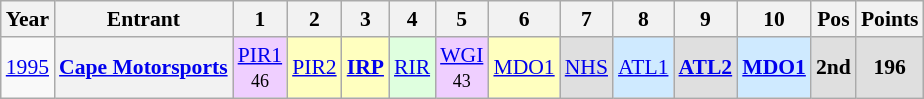<table class="wikitable" style="text-align:center; font-size:90%">
<tr>
<th>Year</th>
<th>Entrant</th>
<th>1</th>
<th>2</th>
<th>3</th>
<th>4</th>
<th>5</th>
<th>6</th>
<th>7</th>
<th>8</th>
<th>9</th>
<th>10</th>
<th>Pos</th>
<th>Points</th>
</tr>
<tr>
<td><a href='#'>1995</a></td>
<th><a href='#'>Cape Motorsports</a></th>
<td style="background-color:#EFCFFF"><a href='#'>PIR1</a><br><small>46</small></td>
<td style="background-color:#FFFFBF"><a href='#'>PIR2</a><br></td>
<td style="background-color:#FFFFBF"><strong><a href='#'>IRP</a></strong><br></td>
<td style="background-color:#DFFFDF"><a href='#'>RIR</a><br></td>
<td style="background-color:#EFCFFF"><a href='#'>WGI</a><br><small>43</small></td>
<td style="background-color:#FFFFBF"><a href='#'>MDO1</a><br></td>
<td style="background-color:#DFDFDF"><a href='#'>NHS</a><br></td>
<td style="background-color:#CFEAFF"><a href='#'>ATL1</a><br></td>
<td style="background-color:#DFDFDF"><strong><a href='#'>ATL2</a></strong><br></td>
<td style="background-color:#CFEAFF"><strong><a href='#'>MDO1</a></strong><br></td>
<td style="background-color:#DFDFDF"><strong>2nd</strong></td>
<td style="background-color:#DFDFDF"><strong>196</strong></td>
</tr>
</table>
